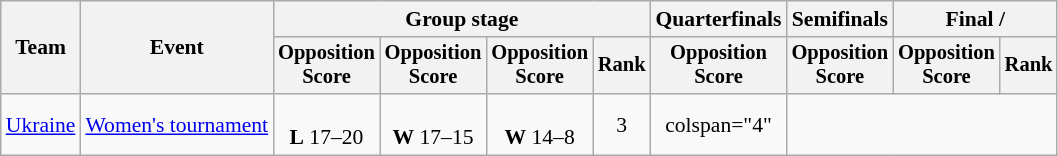<table class="wikitable" style="text-align:center; font-size:90%">
<tr>
<th rowspan=2>Team</th>
<th rowspan=2>Event</th>
<th colspan=4>Group stage</th>
<th>Quarterfinals</th>
<th>Semifinals</th>
<th colspan=2>Final / </th>
</tr>
<tr style="font-size:95%">
<th>Opposition<br>Score</th>
<th>Opposition<br>Score</th>
<th>Opposition<br>Score</th>
<th>Rank</th>
<th>Opposition<br>Score</th>
<th>Opposition<br>Score</th>
<th>Opposition<br>Score</th>
<th>Rank</th>
</tr>
<tr>
<td align=left><a href='#'>Ukraine</a></td>
<td align=left><a href='#'>Women's tournament</a></td>
<td><br><strong>L</strong> 17–20</td>
<td><br><strong>W</strong> 17–15</td>
<td><br><strong>W</strong> 14–8</td>
<td>3</td>
<td>colspan="4" </td>
</tr>
</table>
